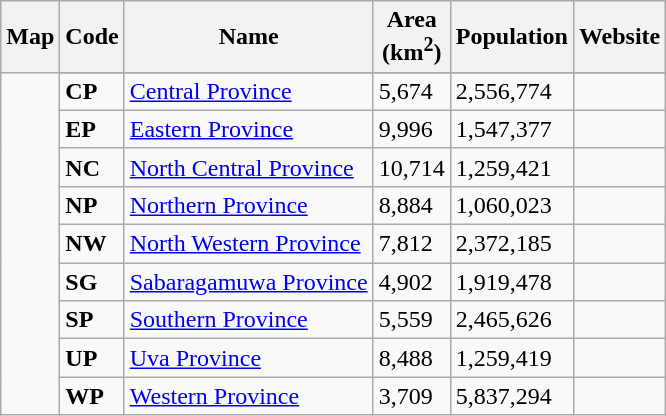<table class="wikitable">
<tr>
<th>Map</th>
<th>Code</th>
<th>Name</th>
<th>Area<br>(km<sup>2</sup>)</th>
<th>Population</th>
<th>Website</th>
</tr>
<tr>
<td rowspan=10></td>
</tr>
<tr>
<td><strong>CP</strong></td>
<td><a href='#'>Central Province</a></td>
<td>5,674</td>
<td>2,556,774</td>
<td></td>
</tr>
<tr>
<td><strong>EP</strong></td>
<td><a href='#'>Eastern Province</a></td>
<td>9,996</td>
<td>1,547,377</td>
<td></td>
</tr>
<tr>
<td><strong>NC</strong></td>
<td><a href='#'>North Central Province</a></td>
<td>10,714</td>
<td>1,259,421</td>
<td></td>
</tr>
<tr>
<td><strong>NP</strong></td>
<td><a href='#'>Northern Province</a></td>
<td>8,884</td>
<td>1,060,023</td>
<td></td>
</tr>
<tr>
<td><strong>NW</strong></td>
<td><a href='#'>North Western Province</a></td>
<td>7,812</td>
<td>2,372,185</td>
<td></td>
</tr>
<tr>
<td><strong>SG</strong></td>
<td><a href='#'>Sabaragamuwa Province</a></td>
<td>4,902</td>
<td>1,919,478</td>
<td></td>
</tr>
<tr>
<td><strong>SP</strong></td>
<td><a href='#'>Southern Province</a></td>
<td>5,559</td>
<td>2,465,626</td>
<td></td>
</tr>
<tr>
<td><strong>UP</strong></td>
<td><a href='#'>Uva Province</a></td>
<td>8,488</td>
<td>1,259,419</td>
<td></td>
</tr>
<tr>
<td><strong>WP</strong></td>
<td><a href='#'>Western Province</a></td>
<td>3,709</td>
<td>5,837,294</td>
<td></td>
</tr>
</table>
